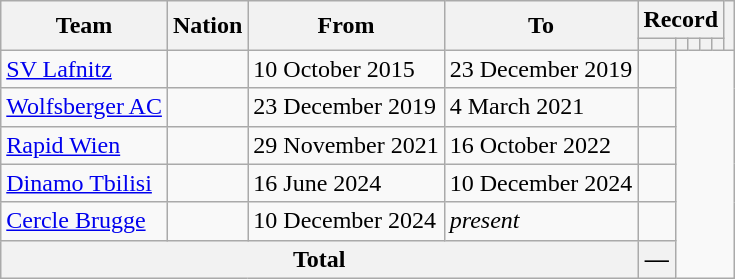<table class="wikitable" style="text-align: center">
<tr>
<th rowspan="2">Team</th>
<th rowspan="2">Nation</th>
<th rowspan="2">From</th>
<th rowspan="2">To</th>
<th colspan="5">Record</th>
<th rowspan=2></th>
</tr>
<tr>
<th></th>
<th></th>
<th></th>
<th></th>
<th></th>
</tr>
<tr>
<td align=left><a href='#'>SV Lafnitz</a></td>
<td></td>
<td align=left>10 October 2015</td>
<td align=left>23 December 2019<br></td>
<td></td>
</tr>
<tr>
<td align=left><a href='#'>Wolfsberger AC</a></td>
<td></td>
<td align=left>23 December 2019</td>
<td align=left>4 March 2021<br></td>
<td></td>
</tr>
<tr>
<td align=left><a href='#'>Rapid Wien</a></td>
<td></td>
<td align=left>29 November 2021</td>
<td align=left>16 October 2022<br></td>
<td></td>
</tr>
<tr>
<td align=left><a href='#'>Dinamo Tbilisi</a></td>
<td></td>
<td align=left>16 June 2024</td>
<td align=left>10 December 2024<br></td>
<td></td>
</tr>
<tr>
<td align=left><a href='#'>Cercle Brugge</a></td>
<td></td>
<td align=left>10 December 2024</td>
<td align=left><em>present</em><br></td>
<td></td>
</tr>
<tr>
<th colspan="4">Total<br></th>
<th>—</th>
</tr>
</table>
